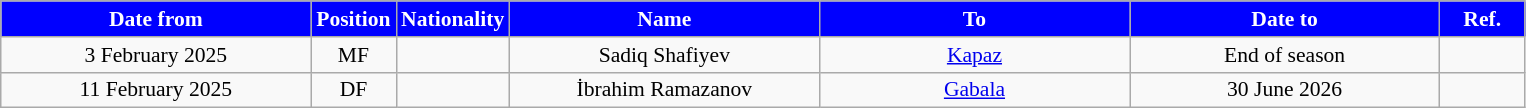<table class="wikitable" style="text-align:center; font-size:90%; ">
<tr>
<th style="background:#0000ff; color:#FFFFFF; width:200px;">Date from</th>
<th style="background:#0000ff; color:#FFFFFF; width:50px;">Position</th>
<th style="background:#0000ff; color:#FFFFFF; width:50px;">Nationality</th>
<th style="background:#0000ff; color:#FFFFFF; width:200px;">Name</th>
<th style="background:#0000ff; color:#FFFFFF; width:200px;">To</th>
<th style="background:#0000ff; color:#FFFFFF; width:200px;">Date to</th>
<th style="background:#0000ff; color:#FFFFFF; width:50px;">Ref.</th>
</tr>
<tr>
<td>3 February 2025</td>
<td>MF</td>
<td></td>
<td>Sadiq Shafiyev</td>
<td><a href='#'>Kapaz</a></td>
<td>End of season</td>
<td></td>
</tr>
<tr>
<td>11 February 2025</td>
<td>DF</td>
<td></td>
<td>İbrahim Ramazanov</td>
<td><a href='#'>Gabala</a></td>
<td>30 June 2026</td>
<td></td>
</tr>
</table>
